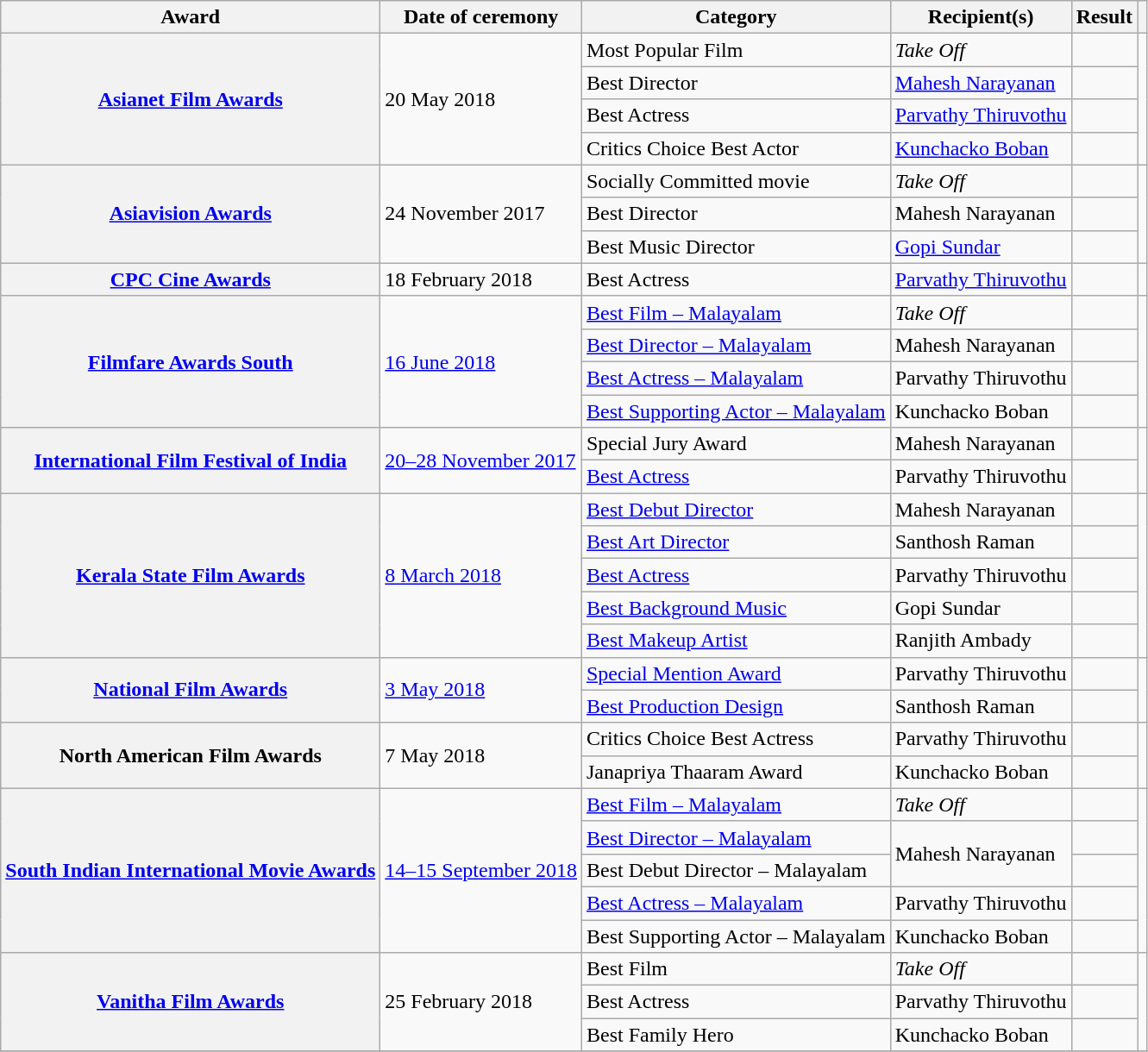<table class="wikitable plainrowheaders sortable">
<tr>
<th scope="col">Award</th>
<th scope="col">Date of ceremony</th>
<th scope="col">Category</th>
<th scope="col">Recipient(s)</th>
<th scope="col" class="unsortable">Result</th>
<th scope="col" class="unsortable"></th>
</tr>
<tr>
<th scope="row" rowspan="4"><a href='#'>Asianet Film Awards</a></th>
<td rowspan="4">20 May 2018</td>
<td>Most Popular Film</td>
<td><em>Take Off</em></td>
<td></td>
<td rowspan="4"></td>
</tr>
<tr>
<td>Best Director</td>
<td><a href='#'>Mahesh Narayanan</a></td>
<td></td>
</tr>
<tr>
<td>Best Actress</td>
<td><a href='#'>Parvathy Thiruvothu</a></td>
<td></td>
</tr>
<tr>
<td>Critics Choice Best Actor</td>
<td><a href='#'>Kunchacko Boban</a></td>
<td></td>
</tr>
<tr>
<th scope="row" rowspan="3"><a href='#'>Asiavision Awards</a></th>
<td rowspan="3">24 November 2017</td>
<td>Socially Committed movie</td>
<td><em>Take Off</em></td>
<td></td>
<td rowspan="3"></td>
</tr>
<tr>
<td>Best Director</td>
<td>Mahesh Narayanan</td>
<td></td>
</tr>
<tr>
<td>Best Music Director</td>
<td><a href='#'>Gopi Sundar</a></td>
<td></td>
</tr>
<tr>
<th scope="row"><a href='#'>CPC Cine Awards</a></th>
<td>18 February 2018</td>
<td>Best Actress</td>
<td><a href='#'>Parvathy Thiruvothu</a></td>
<td></td>
<td></td>
</tr>
<tr>
<th scope="row" rowspan="4"><a href='#'>Filmfare Awards South</a></th>
<td rowspan="4"><a href='#'>16 June 2018</a></td>
<td><a href='#'>Best Film – Malayalam</a></td>
<td><em>Take Off</em></td>
<td></td>
<td rowspan="4"><br></td>
</tr>
<tr>
<td><a href='#'>Best Director – Malayalam</a></td>
<td>Mahesh Narayanan</td>
<td></td>
</tr>
<tr>
<td><a href='#'>Best Actress – Malayalam</a></td>
<td>Parvathy Thiruvothu</td>
<td></td>
</tr>
<tr>
<td><a href='#'>Best Supporting Actor – Malayalam</a></td>
<td>Kunchacko Boban</td>
<td></td>
</tr>
<tr>
<th scope="row" rowspan="2"><a href='#'>International Film Festival of India</a></th>
<td rowspan="2"><a href='#'>20–28 November 2017</a></td>
<td>Special Jury Award</td>
<td>Mahesh Narayanan</td>
<td></td>
<td rowspan="2"></td>
</tr>
<tr>
<td><a href='#'>Best Actress</a></td>
<td>Parvathy Thiruvothu</td>
<td></td>
</tr>
<tr>
<th scope="row" rowspan="5"><a href='#'>Kerala State Film Awards</a></th>
<td rowspan="5"><a href='#'>8 March 2018</a></td>
<td><a href='#'>Best Debut Director</a></td>
<td>Mahesh Narayanan</td>
<td></td>
<td rowspan="5"></td>
</tr>
<tr>
<td><a href='#'>Best Art Director</a></td>
<td>Santhosh Raman</td>
<td></td>
</tr>
<tr>
<td><a href='#'>Best Actress</a></td>
<td>Parvathy Thiruvothu</td>
<td></td>
</tr>
<tr>
<td><a href='#'>Best Background Music</a></td>
<td>Gopi Sundar</td>
<td></td>
</tr>
<tr>
<td><a href='#'>Best Makeup Artist</a></td>
<td>Ranjith Ambady</td>
<td></td>
</tr>
<tr>
<th scope="row" rowspan="2"><a href='#'>National Film Awards</a></th>
<td rowspan="2"><a href='#'>3 May 2018</a></td>
<td><a href='#'>Special Mention Award</a></td>
<td>Parvathy Thiruvothu</td>
<td></td>
<td rowspan="2"></td>
</tr>
<tr>
<td><a href='#'>Best Production Design</a></td>
<td>Santhosh Raman</td>
<td></td>
</tr>
<tr>
<th scope="row" rowspan="2">North American Film Awards</th>
<td rowspan="2">7 May 2018</td>
<td>Critics Choice Best Actress</td>
<td>Parvathy Thiruvothu</td>
<td></td>
<td rowspan="2"></td>
</tr>
<tr>
<td>Janapriya Thaaram Award</td>
<td>Kunchacko Boban</td>
<td></td>
</tr>
<tr>
<th scope="row" rowspan="5"><a href='#'>South Indian International Movie Awards</a></th>
<td rowspan="5"><a href='#'>14–15 September 2018</a></td>
<td><a href='#'>Best Film – Malayalam</a></td>
<td><em>Take Off</em></td>
<td></td>
<td rowspan="5"><br><br></td>
</tr>
<tr>
<td><a href='#'>Best Director – Malayalam</a></td>
<td rowspan="2">Mahesh Narayanan</td>
<td></td>
</tr>
<tr>
<td>Best Debut Director – Malayalam</td>
<td></td>
</tr>
<tr>
<td><a href='#'>Best Actress – Malayalam</a></td>
<td>Parvathy Thiruvothu</td>
<td></td>
</tr>
<tr>
<td>Best Supporting Actor – Malayalam</td>
<td>Kunchacko Boban</td>
<td></td>
</tr>
<tr>
<th scope="row" rowspan="3"><a href='#'>Vanitha Film Awards</a></th>
<td rowspan="3">25 February 2018</td>
<td>Best Film</td>
<td><em>Take Off</em></td>
<td></td>
<td rowspan="3"></td>
</tr>
<tr>
<td>Best Actress</td>
<td>Parvathy Thiruvothu</td>
<td></td>
</tr>
<tr>
<td>Best Family Hero</td>
<td>Kunchacko Boban</td>
<td></td>
</tr>
<tr>
</tr>
</table>
